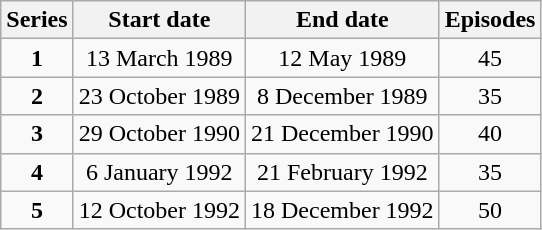<table class="wikitable" style="text-align:center;">
<tr>
<th>Series</th>
<th>Start date</th>
<th>End date</th>
<th>Episodes</th>
</tr>
<tr>
<td><strong>1</strong></td>
<td>13 March 1989</td>
<td>12 May 1989</td>
<td>45</td>
</tr>
<tr>
<td><strong>2</strong></td>
<td>23 October 1989</td>
<td>8 December 1989</td>
<td>35</td>
</tr>
<tr>
<td><strong>3</strong></td>
<td>29 October 1990</td>
<td>21 December 1990</td>
<td>40</td>
</tr>
<tr>
<td><strong>4</strong></td>
<td>6 January 1992</td>
<td>21 February 1992</td>
<td>35</td>
</tr>
<tr>
<td><strong>5</strong></td>
<td>12 October 1992</td>
<td>18 December 1992</td>
<td>50</td>
</tr>
</table>
